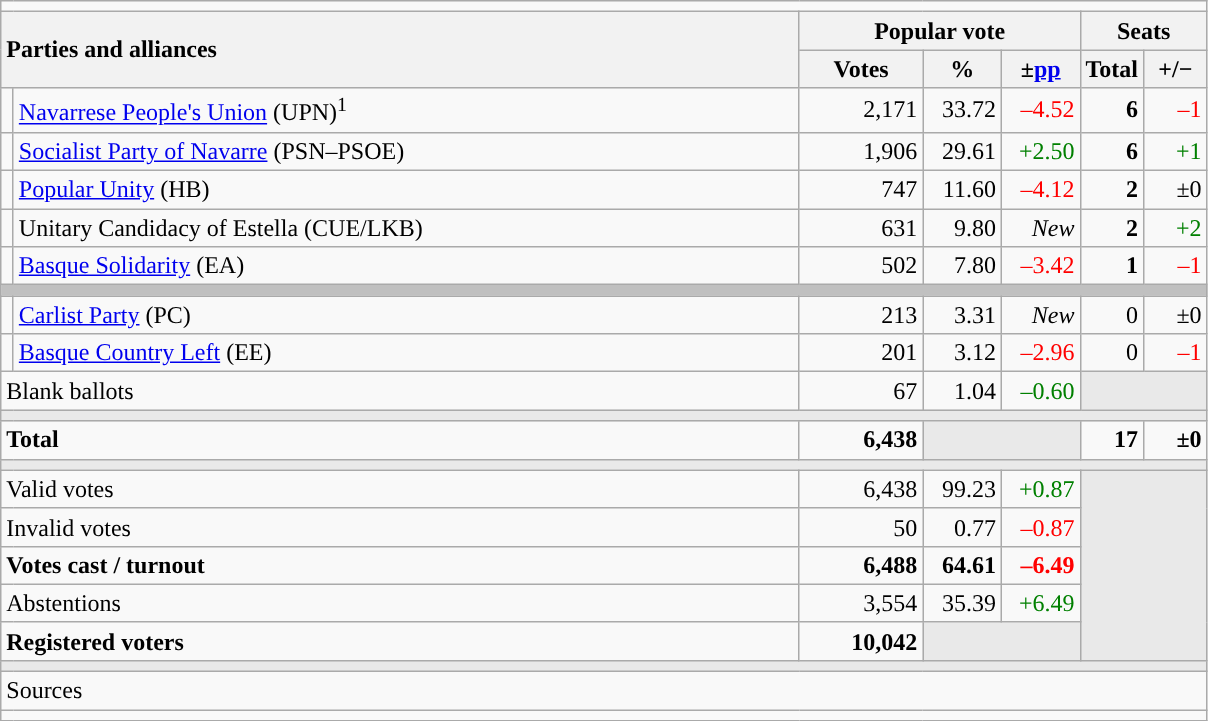<table class="wikitable" style="text-align:right;">
<tr>
<td colspan="7"></td>
</tr>
<tr>
<th style="text-align:left;" rowspan="2" colspan="2" width="525">Parties and alliances</th>
<th colspan="3">Popular vote</th>
<th colspan="2">Seats</th>
</tr>
<tr>
<th width="75">Votes</th>
<th width="45">%</th>
<th width="45">±<a href='#'>pp</a></th>
<th width="35">Total</th>
<th width="35">+/−</th>
</tr>
<tr>
<td width="1" style="color:inherit;background:"></td>
<td align="left"><a href='#'>Navarrese People's Union</a> (UPN)<sup>1</sup></td>
<td>2,171</td>
<td>33.72</td>
<td style="color:red;">–4.52</td>
<td><strong>6</strong></td>
<td style="color:red;">–1</td>
</tr>
<tr>
<td style="color:inherit;background:"></td>
<td align="left"><a href='#'>Socialist Party of Navarre</a> (PSN–PSOE)</td>
<td>1,906</td>
<td>29.61</td>
<td style="color:green;">+2.50</td>
<td><strong>6</strong></td>
<td style="color:green;">+1</td>
</tr>
<tr>
<td style="color:inherit;background:"></td>
<td align="left"><a href='#'>Popular Unity</a> (HB)</td>
<td>747</td>
<td>11.60</td>
<td style="color:red;">–4.12</td>
<td><strong>2</strong></td>
<td>±0</td>
</tr>
<tr>
<td style="color:inherit;background:"></td>
<td align="left">Unitary Candidacy of Estella (CUE/LKB)</td>
<td>631</td>
<td>9.80</td>
<td><em>New</em></td>
<td><strong>2</strong></td>
<td style="color:green;">+2</td>
</tr>
<tr>
<td style="color:inherit;background:"></td>
<td align="left"><a href='#'>Basque Solidarity</a> (EA)</td>
<td>502</td>
<td>7.80</td>
<td style="color:red;">–3.42</td>
<td><strong>1</strong></td>
<td style="color:red;">–1</td>
</tr>
<tr>
<td colspan="7" bgcolor="#C0C0C0"></td>
</tr>
<tr>
<td style="color:inherit;background:"></td>
<td align="left"><a href='#'>Carlist Party</a> (PC)</td>
<td>213</td>
<td>3.31</td>
<td><em>New</em></td>
<td>0</td>
<td>±0</td>
</tr>
<tr>
<td style="color:inherit;background:"></td>
<td align="left"><a href='#'>Basque Country Left</a> (EE)</td>
<td>201</td>
<td>3.12</td>
<td style="color:red;">–2.96</td>
<td>0</td>
<td style="color:red;">–1</td>
</tr>
<tr>
<td align="left" colspan="2">Blank ballots</td>
<td>67</td>
<td>1.04</td>
<td style="color:green;">–0.60</td>
<td bgcolor="#E9E9E9" colspan="2"></td>
</tr>
<tr>
<td colspan="7" bgcolor="#E9E9E9"></td>
</tr>
<tr style="font-weight:bold;">
<td align="left" colspan="2">Total</td>
<td>6,438</td>
<td bgcolor="#E9E9E9" colspan="2"></td>
<td>17</td>
<td>±0</td>
</tr>
<tr>
<td colspan="7" bgcolor="#E9E9E9"></td>
</tr>
<tr>
<td align="left" colspan="2">Valid votes</td>
<td>6,438</td>
<td>99.23</td>
<td style="color:green;">+0.87</td>
<td bgcolor="#E9E9E9" colspan="2" rowspan="5"></td>
</tr>
<tr>
<td align="left" colspan="2">Invalid votes</td>
<td>50</td>
<td>0.77</td>
<td style="color:red;">–0.87</td>
</tr>
<tr style="font-weight:bold;">
<td align="left" colspan="2">Votes cast / turnout</td>
<td>6,488</td>
<td>64.61</td>
<td style="color:red;">–6.49</td>
</tr>
<tr>
<td align="left" colspan="2">Abstentions</td>
<td>3,554</td>
<td>35.39</td>
<td style="color:green;">+6.49</td>
</tr>
<tr style="font-weight:bold;">
<td align="left" colspan="2">Registered voters</td>
<td>10,042</td>
<td bgcolor="#E9E9E9" colspan="2"></td>
</tr>
<tr>
<td colspan="7" bgcolor="#E9E9E9"></td>
</tr>
<tr>
<td align="left" colspan="7">Sources</td>
</tr>
<tr>
<td colspan="7" style="text-align:left; max-width:790px;"></td>
</tr>
</table>
